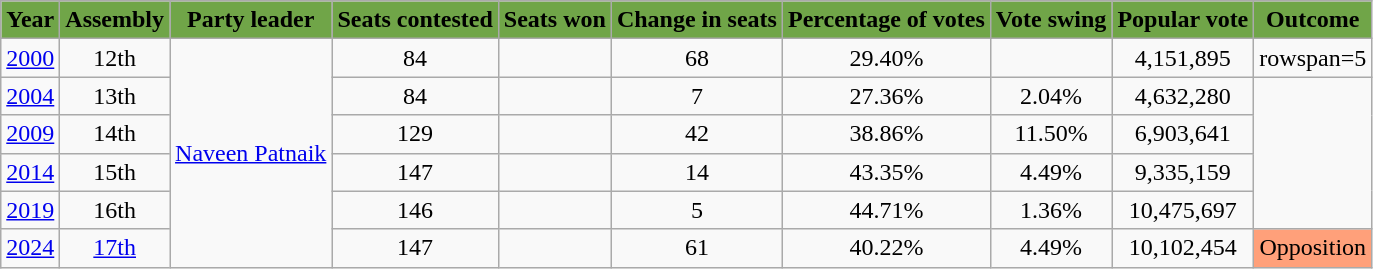<table class="wikitable sortable" style="text-align:center;">
<tr>
<th style="background-color:#70A548;color:black">Year</th>
<th style="background-color:#70A548;color:black">Assembly</th>
<th style="background-color:#70A548;color:black">Party leader</th>
<th style="background-color:#70A548;color:black">Seats contested</th>
<th style="background-color:#70A548;color:black">Seats won</th>
<th style="background-color:#70A548;color:black">Change in seats</th>
<th style="background-color:#70A548;color:black">Percentage of votes</th>
<th style="background-color:#70A548;color:black">Vote swing</th>
<th style="background-color:#70A548;color:black">Popular vote</th>
<th style="background-color:#70A548;color:black">Outcome</th>
</tr>
<tr>
<td><a href='#'>2000</a></td>
<td>12th</td>
<td rowspan=6><a href='#'>Naveen&nbsp;Patnaik</a></td>
<td>84</td>
<td></td>
<td> 68</td>
<td>29.40%</td>
<td></td>
<td>4,151,895</td>
<td>rowspan=5 </td>
</tr>
<tr>
<td><a href='#'>2004</a></td>
<td>13th</td>
<td>84</td>
<td></td>
<td> 7</td>
<td>27.36%</td>
<td> 2.04%</td>
<td>4,632,280</td>
</tr>
<tr>
<td><a href='#'>2009</a></td>
<td>14th</td>
<td>129</td>
<td></td>
<td> 42</td>
<td>38.86%</td>
<td> 11.50%</td>
<td>6,903,641</td>
</tr>
<tr>
<td><a href='#'>2014</a></td>
<td>15th</td>
<td>147</td>
<td></td>
<td> 14</td>
<td>43.35%</td>
<td> 4.49%</td>
<td>9,335,159</td>
</tr>
<tr>
<td><a href='#'>2019</a></td>
<td>16th</td>
<td>146</td>
<td></td>
<td> 5</td>
<td>44.71%</td>
<td> 1.36%</td>
<td>10,475,697</td>
</tr>
<tr>
<td><a href='#'>2024</a></td>
<td><a href='#'>17th</a></td>
<td>147</td>
<td></td>
<td> 61</td>
<td>40.22%</td>
<td> 4.49%</td>
<td>10,102,454</td>
<td style="background:#FFA07A;">Opposition</td>
</tr>
</table>
